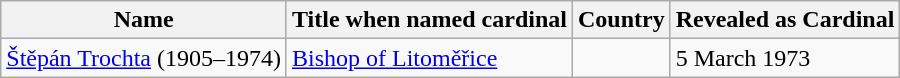<table class="wikitable">
<tr>
<th>Name</th>
<th>Title when named cardinal</th>
<th>Country</th>
<th>Revealed as Cardinal</th>
</tr>
<tr>
<td><a href='#'>Štěpán Trochta</a> (1905–1974)</td>
<td><a href='#'>Bishop of Litoměřice</a></td>
<td></td>
<td>5 March 1973</td>
</tr>
</table>
